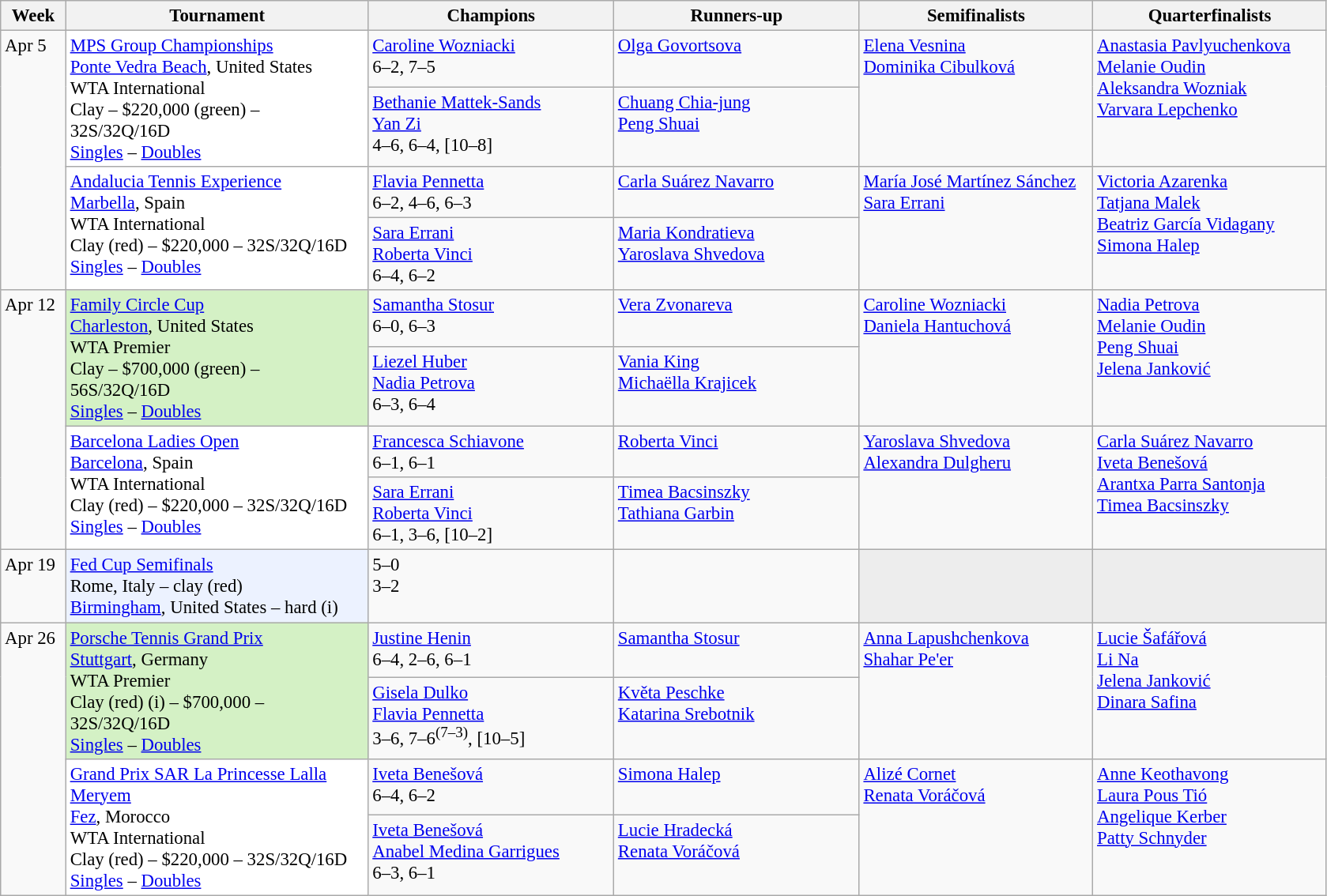<table class=wikitable style=font-size:95%>
<tr>
<th style="width:48px;">Week</th>
<th style="width:248px;">Tournament</th>
<th style="width:200px;">Champions</th>
<th style="width:200px;">Runners-up</th>
<th style="width:190px;">Semifinalists</th>
<th style="width:190px;">Quarterfinalists</th>
</tr>
<tr valign=top>
<td rowspan=4>Apr 5</td>
<td style="background:#fff;" rowspan="2"><a href='#'>MPS Group Championships</a><br> <a href='#'>Ponte Vedra Beach</a>, United States<br>WTA International<br>Clay – $220,000 (green) – 32S/32Q/16D<br><a href='#'>Singles</a> – <a href='#'>Doubles</a></td>
<td> <a href='#'>Caroline Wozniacki</a><br>6–2, 7–5</td>
<td> <a href='#'>Olga Govortsova</a></td>
<td rowspan=2> <a href='#'>Elena Vesnina</a><br> <a href='#'>Dominika Cibulková</a></td>
<td rowspan=2> <a href='#'>Anastasia Pavlyuchenkova</a><br> <a href='#'>Melanie Oudin</a><br> <a href='#'>Aleksandra Wozniak</a><br> <a href='#'>Varvara Lepchenko</a></td>
</tr>
<tr valign=top>
<td> <a href='#'>Bethanie Mattek-Sands</a><br> <a href='#'>Yan Zi</a><br>4–6, 6–4, [10–8]</td>
<td> <a href='#'>Chuang Chia-jung</a><br> <a href='#'>Peng Shuai</a></td>
</tr>
<tr valign=top>
<td style="background:#fff;" rowspan="2"><a href='#'>Andalucia Tennis Experience</a><br> <a href='#'>Marbella</a>, Spain<br>WTA International<br>Clay (red) – $220,000 – 32S/32Q/16D<br><a href='#'>Singles</a> – <a href='#'>Doubles</a></td>
<td> <a href='#'>Flavia Pennetta</a><br>6–2, 4–6, 6–3</td>
<td> <a href='#'>Carla Suárez Navarro</a></td>
<td rowspan=2> <a href='#'>María José Martínez Sánchez</a><br> <a href='#'>Sara Errani</a></td>
<td rowspan=2> <a href='#'>Victoria Azarenka</a><br> <a href='#'>Tatjana Malek</a><br> <a href='#'>Beatriz García Vidagany</a><br> <a href='#'>Simona Halep</a></td>
</tr>
<tr valign=top>
<td> <a href='#'>Sara Errani</a><br> <a href='#'>Roberta Vinci</a><br>6–4, 6–2</td>
<td> <a href='#'>Maria Kondratieva</a><br> <a href='#'>Yaroslava Shvedova</a></td>
</tr>
<tr valign=top>
<td rowspan=4>Apr 12</td>
<td style="background:#D4F1C5;" rowspan="2"><a href='#'>Family Circle Cup</a><br> <a href='#'>Charleston</a>, United States<br>WTA Premier<br>Clay – $700,000 (green) – 56S/32Q/16D<br><a href='#'>Singles</a> – <a href='#'>Doubles</a></td>
<td> <a href='#'>Samantha Stosur</a><br>6–0, 6–3</td>
<td> <a href='#'>Vera Zvonareva</a></td>
<td rowspan=2> <a href='#'>Caroline Wozniacki</a><br> <a href='#'>Daniela Hantuchová</a></td>
<td rowspan=2> <a href='#'>Nadia Petrova</a><br> <a href='#'>Melanie Oudin</a><br> <a href='#'>Peng Shuai</a><br> <a href='#'>Jelena Janković</a></td>
</tr>
<tr valign=top>
<td> <a href='#'>Liezel Huber</a><br> <a href='#'>Nadia Petrova</a><br>6–3, 6–4</td>
<td> <a href='#'>Vania King</a><br> <a href='#'>Michaëlla Krajicek</a></td>
</tr>
<tr valign=top>
<td style="background:#fff;" rowspan="2"><a href='#'>Barcelona Ladies Open</a><br> <a href='#'>Barcelona</a>, Spain<br>WTA International<br>Clay (red) – $220,000 – 32S/32Q/16D<br><a href='#'>Singles</a> – <a href='#'>Doubles</a></td>
<td> <a href='#'>Francesca Schiavone</a><br>6–1, 6–1</td>
<td> <a href='#'>Roberta Vinci</a></td>
<td rowspan=2> <a href='#'>Yaroslava Shvedova</a><br> <a href='#'>Alexandra Dulgheru</a></td>
<td rowspan=2> <a href='#'>Carla Suárez Navarro</a><br>  <a href='#'>Iveta Benešová</a><br>  <a href='#'>Arantxa Parra Santonja</a><br> <a href='#'>Timea Bacsinszky</a></td>
</tr>
<tr valign=top>
<td> <a href='#'>Sara Errani</a><br> <a href='#'>Roberta Vinci</a><br>6–1, 3–6, [10–2]</td>
<td> <a href='#'>Timea Bacsinszky</a><br> <a href='#'>Tathiana Garbin</a></td>
</tr>
<tr valign=top>
<td>Apr 19</td>
<td style="background:#ECF2FF;"><a href='#'>Fed Cup Semifinals</a><br> Rome, Italy – clay (red)<br> <a href='#'>Birmingham</a>, United States – hard (i)</td>
<td> 5–0<br> 3–2</td>
<td><br></td>
<td style="background:#ededed;"></td>
<td style="background:#ededed;"></td>
</tr>
<tr valign=top>
<td rowspan=4>Apr 26</td>
<td style="background:#D4F1C5;" rowspan="2"><a href='#'>Porsche Tennis Grand Prix</a><br> <a href='#'>Stuttgart</a>, Germany<br>WTA Premier<br>Clay (red) (i) – $700,000 – 32S/32Q/16D<br><a href='#'>Singles</a> – <a href='#'>Doubles</a></td>
<td> <a href='#'>Justine Henin</a><br>6–4, 2–6, 6–1</td>
<td> <a href='#'>Samantha Stosur</a></td>
<td rowspan=2> <a href='#'>Anna Lapushchenkova</a> <br>  <a href='#'>Shahar Pe'er</a></td>
<td rowspan=2> <a href='#'>Lucie Šafářová</a> <br> <a href='#'>Li Na</a><br>  <a href='#'>Jelena Janković</a><br>   <a href='#'>Dinara Safina</a></td>
</tr>
<tr valign=top>
<td> <a href='#'>Gisela Dulko</a><br> <a href='#'>Flavia Pennetta</a><br>3–6, 7–6<sup>(7–3)</sup>, [10–5]</td>
<td> <a href='#'>Květa Peschke</a><br> <a href='#'>Katarina Srebotnik</a></td>
</tr>
<tr valign=top>
<td style="background:#fff;" rowspan="2"><a href='#'>Grand Prix SAR La Princesse Lalla Meryem</a><br> <a href='#'>Fez</a>, Morocco<br>WTA International<br>Clay (red) – $220,000 – 32S/32Q/16D<br><a href='#'>Singles</a> – <a href='#'>Doubles</a></td>
<td> <a href='#'>Iveta Benešová</a><br>6–4, 6–2</td>
<td> <a href='#'>Simona Halep</a></td>
<td rowspan=2> <a href='#'>Alizé Cornet</a><br> <a href='#'>Renata Voráčová</a></td>
<td rowspan=2> <a href='#'>Anne Keothavong</a><br> <a href='#'>Laura Pous Tió</a><br> <a href='#'>Angelique Kerber</a><br> <a href='#'>Patty Schnyder</a></td>
</tr>
<tr valign=top>
<td> <a href='#'>Iveta Benešová</a><br> <a href='#'>Anabel Medina Garrigues</a><br>6–3, 6–1</td>
<td> <a href='#'>Lucie Hradecká</a><br> <a href='#'>Renata Voráčová</a></td>
</tr>
</table>
